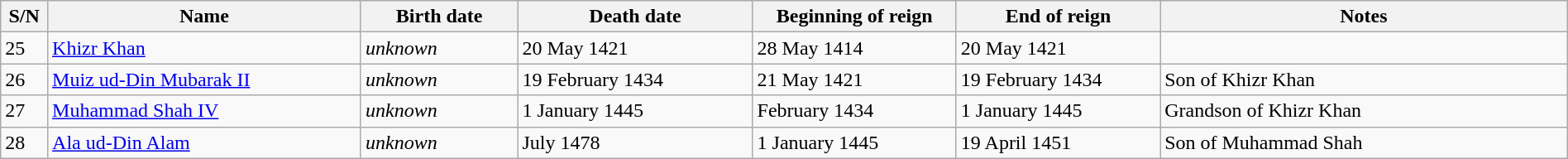<table class=wikitable width="100%">
<tr>
<th width="3%" bgcolor="#CEDFF2">S/N</th>
<th width="20%" bgcolor="#CEDFF2">Name</th>
<th width="10%" bgcolor="#CEDFF2">Birth date</th>
<th width="15%" bgcolor="#CEDFF2">Death date</th>
<th width="13%" bgcolor="#CEDFF2">Beginning of reign</th>
<th width="13%" bgcolor="#CEDFF2">End of reign</th>
<th width="26%" bgcolor="#CEDFF2">Notes</th>
</tr>
<tr>
<td>25</td>
<td><a href='#'>Khizr Khan</a></td>
<td><em>unknown</em></td>
<td>20 May 1421</td>
<td>28 May 1414</td>
<td>20 May 1421</td>
<td></td>
</tr>
<tr>
<td>26</td>
<td><a href='#'>Muiz ud-Din Mubarak II</a></td>
<td><em>unknown</em></td>
<td>19 February 1434</td>
<td>21 May 1421</td>
<td>19 February 1434</td>
<td>Son of Khizr Khan</td>
</tr>
<tr>
<td>27</td>
<td><a href='#'>Muhammad Shah IV</a></td>
<td><em>unknown</em></td>
<td>1 January 1445</td>
<td>February 1434</td>
<td>1 January 1445</td>
<td>Grandson of Khizr Khan</td>
</tr>
<tr>
<td>28</td>
<td><a href='#'>Ala ud-Din Alam</a></td>
<td><em>unknown</em></td>
<td>July 1478</td>
<td>1 January 1445</td>
<td>19 April 1451</td>
<td>Son of Muhammad Shah</td>
</tr>
</table>
